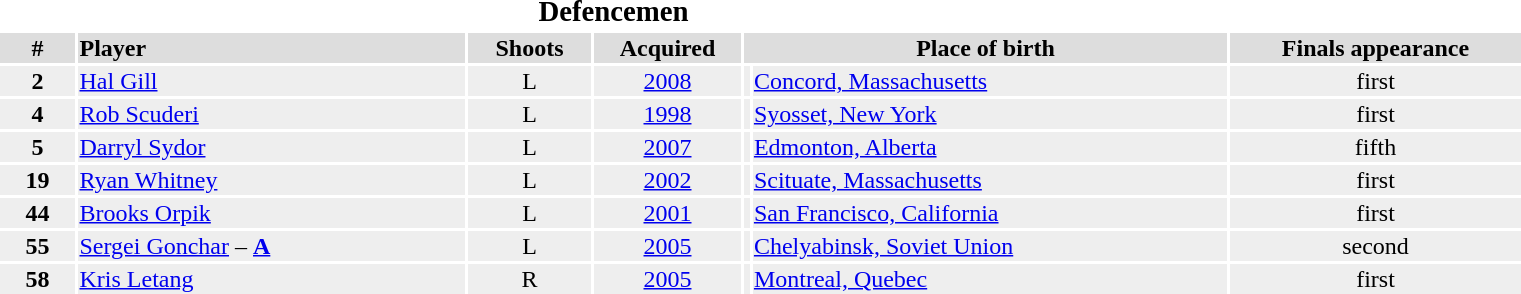<table style="text-align:center;">
<tr>
<th colspan="6"><big>Defencemen</big></th>
</tr>
<tr style="background:#dddddd;">
<th style="width:3em">#</th>
<th style="width:16em; text-align:left">Player</th>
<th style="width:5em">Shoots</th>
<th style="width:6em">Acquired</th>
<th style="width:20em" colspan="2">Place of birth</th>
<th style="width:12em">Finals appearance</th>
</tr>
<tr style="background:#eeeeee;">
<td><strong>2</strong></td>
<td align="left"><a href='#'>Hal Gill</a></td>
<td>L</td>
<td><a href='#'>2008</a></td>
<td></td>
<td align="left"><a href='#'>Concord, Massachusetts</a></td>
<td>first</td>
</tr>
<tr style="background:#eeeeee;">
<td><strong>4</strong></td>
<td align="left"><a href='#'>Rob Scuderi</a></td>
<td>L</td>
<td><a href='#'>1998</a></td>
<td></td>
<td align="left"><a href='#'>Syosset, New York</a></td>
<td>first</td>
</tr>
<tr style="background:#eeeeee;">
<td><strong>5</strong></td>
<td align="left"><a href='#'>Darryl Sydor</a></td>
<td>L</td>
<td><a href='#'>2007</a></td>
<td></td>
<td align="left"><a href='#'>Edmonton, Alberta</a></td>
<td>fifth </td>
</tr>
<tr style="background:#eeeeee;">
<td><strong>19</strong></td>
<td align="left"><a href='#'>Ryan Whitney</a></td>
<td>L</td>
<td><a href='#'>2002</a></td>
<td></td>
<td align="left"><a href='#'>Scituate, Massachusetts</a></td>
<td>first</td>
</tr>
<tr style="background:#eeeeee;">
<td><strong>44</strong></td>
<td align="left"><a href='#'>Brooks Orpik</a></td>
<td>L</td>
<td><a href='#'>2001</a></td>
<td></td>
<td align="left"><a href='#'>San Francisco, California</a></td>
<td>first</td>
</tr>
<tr style="background:#eeeeee;">
<td><strong>55</strong></td>
<td align="left"><a href='#'>Sergei Gonchar</a> – <strong><a href='#'>A</a></strong></td>
<td>L</td>
<td><a href='#'>2005</a></td>
<td></td>
<td align="left"><a href='#'>Chelyabinsk, Soviet Union</a></td>
<td>second </td>
</tr>
<tr style="background:#eeeeee;">
<td><strong>58</strong></td>
<td align="left"><a href='#'>Kris Letang</a></td>
<td>R</td>
<td><a href='#'>2005</a></td>
<td></td>
<td align="left"><a href='#'>Montreal, Quebec</a></td>
<td>first</td>
</tr>
</table>
